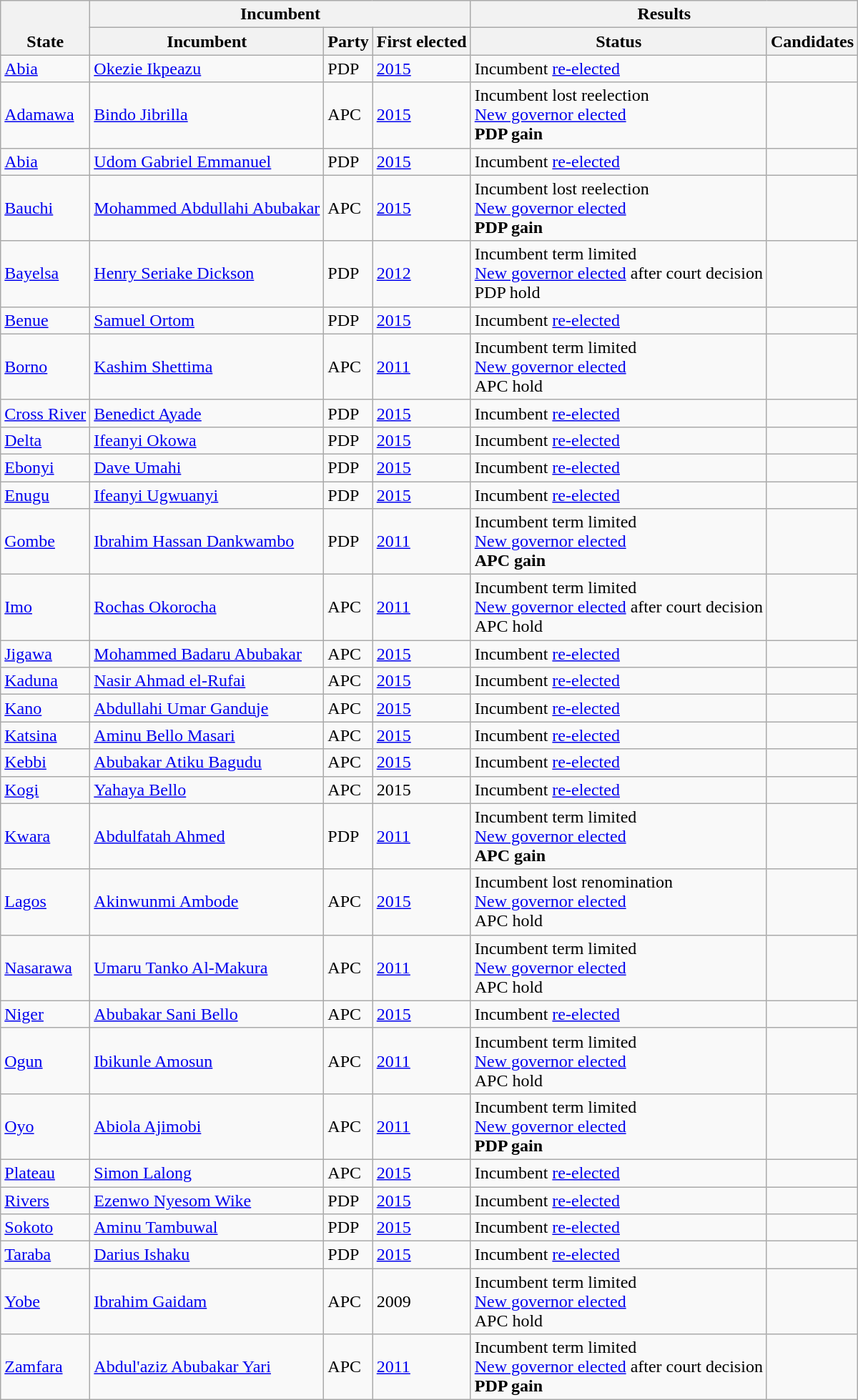<table class="wikitable sortable">
<tr valign=bottom>
<th rowspan=2>State</th>
<th colspan=3>Incumbent</th>
<th colspan=2>Results</th>
</tr>
<tr valign=bottom>
<th>Incumbent</th>
<th>Party</th>
<th>First elected</th>
<th>Status</th>
<th>Candidates</th>
</tr>
<tr>
<td><a href='#'>Abia</a></td>
<td><a href='#'>Okezie Ikpeazu</a></td>
<td>PDP</td>
<td><a href='#'>2015</a></td>
<td>Incumbent <a href='#'>re-elected</a></td>
<td nowrap></td>
</tr>
<tr>
<td><a href='#'>Adamawa</a></td>
<td><a href='#'>Bindo Jibrilla</a></td>
<td>APC</td>
<td><a href='#'>2015</a></td>
<td>Incumbent lost reelection<br><a href='#'>New governor elected</a><br><strong>PDP gain</strong></td>
<td nowrap></td>
</tr>
<tr>
<td><a href='#'>Abia</a></td>
<td><a href='#'>Udom Gabriel Emmanuel</a></td>
<td>PDP</td>
<td><a href='#'>2015</a></td>
<td>Incumbent <a href='#'>re-elected</a></td>
<td nowrap></td>
</tr>
<tr>
<td><a href='#'>Bauchi</a></td>
<td><a href='#'>Mohammed Abdullahi Abubakar</a></td>
<td>APC</td>
<td><a href='#'>2015</a></td>
<td>Incumbent lost reelection<br><a href='#'>New governor elected</a><br><strong>PDP gain</strong></td>
<td nowrap></td>
</tr>
<tr>
<td><a href='#'>Bayelsa</a></td>
<td><a href='#'>Henry Seriake Dickson</a></td>
<td>PDP</td>
<td><a href='#'>2012</a></td>
<td>Incumbent term limited<br><a href='#'>New governor elected</a> after court decision<br>PDP hold</td>
<td nowrap></td>
</tr>
<tr>
<td><a href='#'>Benue</a></td>
<td><a href='#'>Samuel Ortom</a></td>
<td>PDP</td>
<td><a href='#'>2015</a></td>
<td>Incumbent <a href='#'>re-elected</a></td>
<td nowrap></td>
</tr>
<tr>
<td><a href='#'>Borno</a></td>
<td><a href='#'>Kashim Shettima</a></td>
<td>APC</td>
<td><a href='#'>2011</a></td>
<td>Incumbent term limited<br><a href='#'>New governor elected</a><br>APC hold</td>
<td nowrap></td>
</tr>
<tr>
<td><a href='#'>Cross River</a></td>
<td><a href='#'>Benedict Ayade</a></td>
<td>PDP</td>
<td><a href='#'>2015</a></td>
<td>Incumbent <a href='#'>re-elected</a></td>
<td nowrap></td>
</tr>
<tr>
<td><a href='#'>Delta</a></td>
<td><a href='#'>Ifeanyi Okowa</a></td>
<td>PDP</td>
<td><a href='#'>2015</a></td>
<td>Incumbent <a href='#'>re-elected</a></td>
<td nowrap></td>
</tr>
<tr>
<td><a href='#'>Ebonyi</a></td>
<td><a href='#'>Dave Umahi</a></td>
<td>PDP</td>
<td><a href='#'>2015</a></td>
<td>Incumbent <a href='#'>re-elected</a></td>
<td nowrap></td>
</tr>
<tr>
<td><a href='#'>Enugu</a></td>
<td><a href='#'>Ifeanyi Ugwuanyi</a></td>
<td>PDP</td>
<td><a href='#'>2015</a></td>
<td>Incumbent <a href='#'>re-elected</a></td>
<td nowrap></td>
</tr>
<tr>
<td><a href='#'>Gombe</a></td>
<td><a href='#'>Ibrahim Hassan Dankwambo</a></td>
<td>PDP</td>
<td><a href='#'>2011</a></td>
<td>Incumbent term limited<br><a href='#'>New governor elected</a><br><strong>APC gain</strong></td>
<td nowrap></td>
</tr>
<tr>
<td><a href='#'>Imo</a></td>
<td><a href='#'>Rochas Okorocha</a></td>
<td>APC</td>
<td><a href='#'>2011</a></td>
<td>Incumbent term limited<br><a href='#'>New governor elected</a> after court decision<br>APC hold</td>
<td nowrap></td>
</tr>
<tr>
<td><a href='#'>Jigawa</a></td>
<td><a href='#'>Mohammed Badaru Abubakar</a></td>
<td>APC</td>
<td><a href='#'>2015</a></td>
<td>Incumbent <a href='#'>re-elected</a></td>
<td nowrap></td>
</tr>
<tr>
<td><a href='#'>Kaduna</a></td>
<td><a href='#'>Nasir Ahmad el-Rufai</a></td>
<td>APC</td>
<td><a href='#'>2015</a></td>
<td>Incumbent <a href='#'>re-elected</a></td>
<td nowrap></td>
</tr>
<tr>
<td><a href='#'>Kano</a></td>
<td><a href='#'>Abdullahi Umar Ganduje</a></td>
<td>APC</td>
<td><a href='#'>2015</a></td>
<td>Incumbent <a href='#'>re-elected</a></td>
<td nowrap></td>
</tr>
<tr>
<td><a href='#'>Katsina</a></td>
<td><a href='#'>Aminu Bello Masari</a></td>
<td>APC</td>
<td><a href='#'>2015</a></td>
<td>Incumbent <a href='#'>re-elected</a></td>
<td nowrap></td>
</tr>
<tr>
<td><a href='#'>Kebbi</a></td>
<td><a href='#'>Abubakar Atiku Bagudu</a></td>
<td>APC</td>
<td><a href='#'>2015</a></td>
<td>Incumbent <a href='#'>re-elected</a></td>
<td nowrap></td>
</tr>
<tr>
<td><a href='#'>Kogi</a></td>
<td><a href='#'>Yahaya Bello</a></td>
<td>APC</td>
<td>2015</td>
<td>Incumbent <a href='#'>re-elected</a></td>
<td nowrap></td>
</tr>
<tr>
<td><a href='#'>Kwara</a></td>
<td><a href='#'>Abdulfatah Ahmed</a></td>
<td>PDP</td>
<td><a href='#'>2011</a></td>
<td>Incumbent term limited<br><a href='#'>New governor elected</a><br><strong>APC gain</strong></td>
<td nowrap></td>
</tr>
<tr>
<td><a href='#'>Lagos</a></td>
<td><a href='#'>Akinwunmi Ambode</a></td>
<td>APC</td>
<td><a href='#'>2015</a></td>
<td>Incumbent lost renomination<br><a href='#'>New governor elected</a><br>APC hold</td>
<td nowrap></td>
</tr>
<tr>
<td><a href='#'>Nasarawa</a></td>
<td><a href='#'>Umaru Tanko Al-Makura</a></td>
<td>APC</td>
<td><a href='#'>2011</a></td>
<td>Incumbent term limited<br><a href='#'>New governor elected</a><br>APC hold</td>
<td nowrap></td>
</tr>
<tr>
<td><a href='#'>Niger</a></td>
<td><a href='#'>Abubakar Sani Bello</a></td>
<td>APC</td>
<td><a href='#'>2015</a></td>
<td>Incumbent <a href='#'>re-elected</a></td>
<td nowrap></td>
</tr>
<tr>
<td><a href='#'>Ogun</a></td>
<td><a href='#'>Ibikunle Amosun</a></td>
<td>APC</td>
<td><a href='#'>2011</a></td>
<td>Incumbent term limited<br><a href='#'>New governor elected</a><br>APC hold</td>
<td nowrap></td>
</tr>
<tr>
<td><a href='#'>Oyo</a></td>
<td><a href='#'>Abiola Ajimobi</a></td>
<td>APC</td>
<td><a href='#'>2011</a></td>
<td>Incumbent term limited<br><a href='#'>New governor elected</a><br><strong>PDP gain</strong></td>
<td nowrap></td>
</tr>
<tr>
<td><a href='#'>Plateau</a></td>
<td><a href='#'>Simon Lalong</a></td>
<td>APC</td>
<td><a href='#'>2015</a></td>
<td>Incumbent <a href='#'>re-elected</a></td>
<td nowrap></td>
</tr>
<tr>
<td><a href='#'>Rivers</a></td>
<td><a href='#'>Ezenwo Nyesom Wike</a></td>
<td>PDP</td>
<td><a href='#'>2015</a></td>
<td>Incumbent <a href='#'>re-elected</a></td>
<td nowrap></td>
</tr>
<tr>
<td><a href='#'>Sokoto</a></td>
<td><a href='#'>Aminu Tambuwal</a></td>
<td>PDP</td>
<td><a href='#'>2015</a></td>
<td>Incumbent <a href='#'>re-elected</a></td>
<td nowrap></td>
</tr>
<tr>
<td><a href='#'>Taraba</a></td>
<td><a href='#'>Darius Ishaku</a></td>
<td>PDP</td>
<td><a href='#'>2015</a></td>
<td>Incumbent <a href='#'>re-elected</a></td>
<td nowrap></td>
</tr>
<tr>
<td><a href='#'>Yobe</a></td>
<td><a href='#'>Ibrahim Gaidam</a></td>
<td>APC</td>
<td>2009</td>
<td>Incumbent term limited<br><a href='#'>New governor elected</a><br>APC hold</td>
<td nowrap></td>
</tr>
<tr>
<td><a href='#'>Zamfara</a></td>
<td><a href='#'>Abdul'aziz Abubakar Yari</a></td>
<td>APC</td>
<td><a href='#'>2011</a></td>
<td>Incumbent term limited<br><a href='#'>New governor elected</a> after court decision<br><strong>PDP gain</strong></td>
<td nowrap></td>
</tr>
</table>
